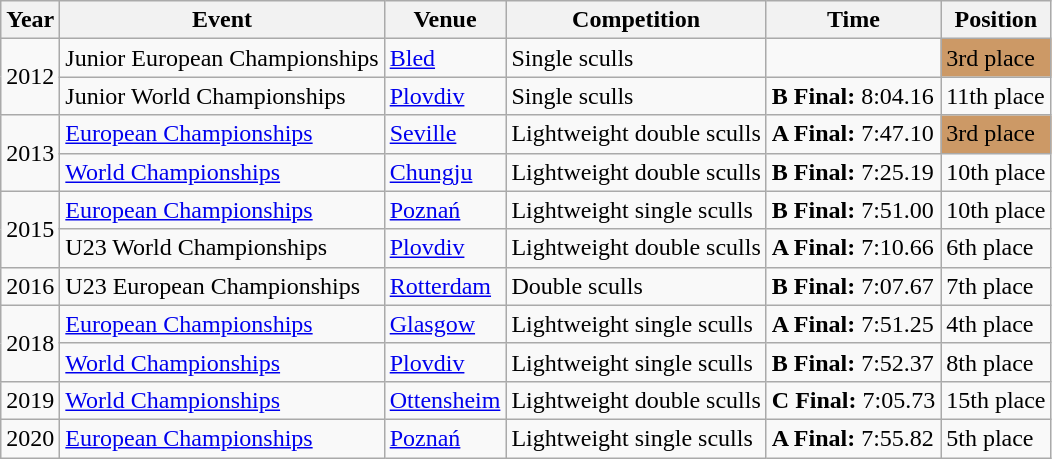<table class="wikitable sortable">
<tr>
<th>Year</th>
<th>Event</th>
<th>Venue</th>
<th>Competition</th>
<th>Time</th>
<th>Position</th>
</tr>
<tr>
<td rowspan=2 align=center>2012</td>
<td>Junior European Championships</td>
<td> <a href='#'>Bled</a></td>
<td>Single sculls</td>
<td></td>
<td bgcolor=cc9966>3rd place</td>
</tr>
<tr>
<td>Junior World Championships</td>
<td> <a href='#'>Plovdiv</a></td>
<td>Single sculls</td>
<td><strong>B Final:</strong> 8:04.16</td>
<td>11th place</td>
</tr>
<tr>
<td rowspan=2 align=center>2013</td>
<td><a href='#'>European Championships</a></td>
<td> <a href='#'>Seville</a></td>
<td>Lightweight double sculls</td>
<td><strong>A Final:</strong> 7:47.10</td>
<td bgcolor=cc9966>3rd place</td>
</tr>
<tr>
<td><a href='#'>World Championships</a></td>
<td> <a href='#'>Chungju</a></td>
<td>Lightweight double sculls</td>
<td><strong>B Final:</strong> 7:25.19</td>
<td>10th place</td>
</tr>
<tr>
<td rowspan=2 align=center>2015</td>
<td><a href='#'>European Championships</a></td>
<td> <a href='#'>Poznań</a></td>
<td>Lightweight single sculls</td>
<td><strong>B Final:</strong> 7:51.00</td>
<td>10th place</td>
</tr>
<tr>
<td>U23 World Championships</td>
<td> <a href='#'>Plovdiv</a></td>
<td>Lightweight double sculls</td>
<td><strong>A Final:</strong> 7:10.66</td>
<td>6th place</td>
</tr>
<tr>
<td align=center>2016</td>
<td>U23 European Championships</td>
<td> <a href='#'>Rotterdam</a></td>
<td>Double sculls</td>
<td><strong>B Final:</strong> 7:07.67</td>
<td>7th place</td>
</tr>
<tr>
<td rowspan=2 align=center>2018</td>
<td><a href='#'>European Championships</a></td>
<td> <a href='#'>Glasgow</a></td>
<td>Lightweight single sculls</td>
<td><strong>A Final:</strong> 7:51.25</td>
<td>4th place</td>
</tr>
<tr>
<td><a href='#'>World Championships</a></td>
<td> <a href='#'>Plovdiv</a></td>
<td>Lightweight single sculls</td>
<td><strong>B Final:</strong> 7:52.37</td>
<td>8th place</td>
</tr>
<tr>
<td align=center>2019</td>
<td><a href='#'>World Championships</a></td>
<td> <a href='#'>Ottensheim</a></td>
<td>Lightweight double sculls</td>
<td><strong>C Final:</strong> 7:05.73</td>
<td>15th place</td>
</tr>
<tr>
<td align=center>2020</td>
<td><a href='#'>European Championships</a></td>
<td> <a href='#'>Poznań</a></td>
<td>Lightweight single sculls</td>
<td><strong>A Final:</strong> 7:55.82</td>
<td>5th place</td>
</tr>
</table>
